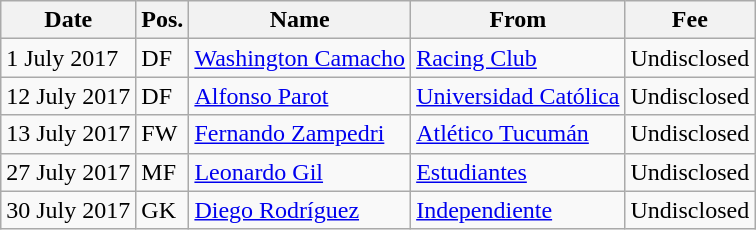<table class="wikitable">
<tr>
<th>Date</th>
<th>Pos.</th>
<th>Name</th>
<th>From</th>
<th>Fee</th>
</tr>
<tr>
<td>1 July 2017</td>
<td>DF</td>
<td> <a href='#'>Washington Camacho</a></td>
<td> <a href='#'>Racing Club</a></td>
<td>Undisclosed</td>
</tr>
<tr>
<td>12 July 2017</td>
<td>DF</td>
<td> <a href='#'>Alfonso Parot</a></td>
<td> <a href='#'>Universidad Católica</a></td>
<td>Undisclosed</td>
</tr>
<tr>
<td>13 July 2017</td>
<td>FW</td>
<td> <a href='#'>Fernando Zampedri</a></td>
<td> <a href='#'>Atlético Tucumán</a></td>
<td>Undisclosed</td>
</tr>
<tr>
<td>27 July 2017</td>
<td>MF</td>
<td> <a href='#'>Leonardo Gil</a></td>
<td> <a href='#'>Estudiantes</a></td>
<td>Undisclosed</td>
</tr>
<tr>
<td>30 July 2017</td>
<td>GK</td>
<td> <a href='#'>Diego Rodríguez</a></td>
<td> <a href='#'>Independiente</a></td>
<td>Undisclosed</td>
</tr>
</table>
